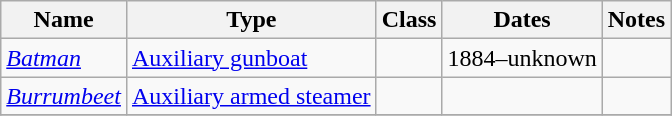<table class="wikitable">
<tr>
<th>Name</th>
<th>Type</th>
<th>Class</th>
<th>Dates</th>
<th>Notes</th>
</tr>
<tr>
<td><em><a href='#'>Batman</a></em></td>
<td><a href='#'>Auxiliary gunboat</a></td>
<td> </td>
<td>1884–unknown</td>
<td> </td>
</tr>
<tr>
<td><em><a href='#'>Burrumbeet</a></em></td>
<td><a href='#'>Auxiliary armed steamer</a></td>
<td> </td>
<td> </td>
<td> </td>
</tr>
<tr>
</tr>
</table>
